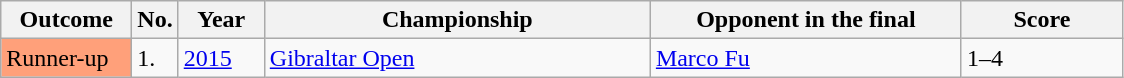<table class="sortable wikitable">
<tr>
<th width="80">Outcome</th>
<th width="20">No.</th>
<th width="50">Year</th>
<th style="width:250px;">Championship</th>
<th style="width:200px;">Opponent in the final</th>
<th style="width:100px;">Score</th>
</tr>
<tr>
<td style="background:#ffa07a;">Runner-up</td>
<td>1.</td>
<td><a href='#'>2015</a></td>
<td><a href='#'>Gibraltar Open</a></td>
<td> <a href='#'>Marco Fu</a></td>
<td>1–4</td>
</tr>
</table>
